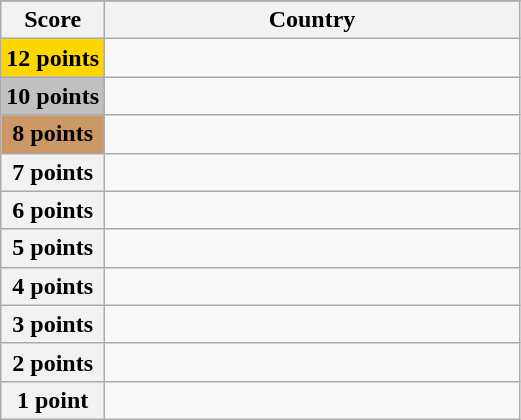<table class="wikitable">
<tr>
</tr>
<tr>
<th scope="col" width="20%">Score</th>
<th scope="col">Country</th>
</tr>
<tr>
<th scope="row" style="background:gold">12 points</th>
<td></td>
</tr>
<tr>
<th scope="row" style="background:silver">10 points</th>
<td></td>
</tr>
<tr>
<th scope="row" style="background:#CC9966">8 points</th>
<td></td>
</tr>
<tr>
<th scope="row">7 points</th>
<td></td>
</tr>
<tr>
<th scope="row">6 points</th>
<td></td>
</tr>
<tr>
<th scope="row">5 points</th>
<td></td>
</tr>
<tr>
<th scope="row">4 points</th>
<td></td>
</tr>
<tr>
<th scope="row">3 points</th>
<td></td>
</tr>
<tr>
<th scope="row">2 points</th>
<td></td>
</tr>
<tr>
<th scope="row">1 point</th>
<td></td>
</tr>
</table>
